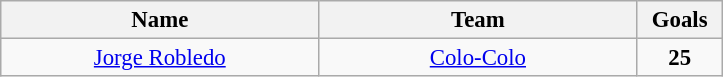<table class="wikitable" style="font-size:95%; text-align:center;">
<tr>
<th width="205">Name</th>
<th width="205">Team</th>
<th width="50">Goals</th>
</tr>
<tr>
<td> <a href='#'>Jorge Robledo</a></td>
<td><a href='#'>Colo-Colo</a></td>
<td><strong>25</strong></td>
</tr>
</table>
